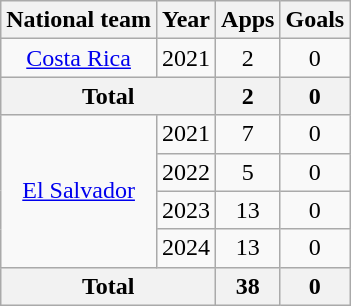<table class=wikitable style=text-align:center>
<tr>
<th>National team</th>
<th>Year</th>
<th>Apps</th>
<th>Goals</th>
</tr>
<tr>
<td> <a href='#'>Costa Rica</a></td>
<td>2021</td>
<td>2</td>
<td>0</td>
</tr>
<tr>
<th colspan=2>Total</th>
<th>2</th>
<th>0</th>
</tr>
<tr>
<td rowspan=4> <a href='#'>El Salvador</a></td>
<td>2021</td>
<td>7</td>
<td>0</td>
</tr>
<tr>
<td>2022</td>
<td>5</td>
<td>0</td>
</tr>
<tr>
<td>2023</td>
<td>13</td>
<td>0</td>
</tr>
<tr>
<td>2024</td>
<td>13</td>
<td>0</td>
</tr>
<tr>
<th colspan=2>Total</th>
<th>38</th>
<th>0</th>
</tr>
</table>
